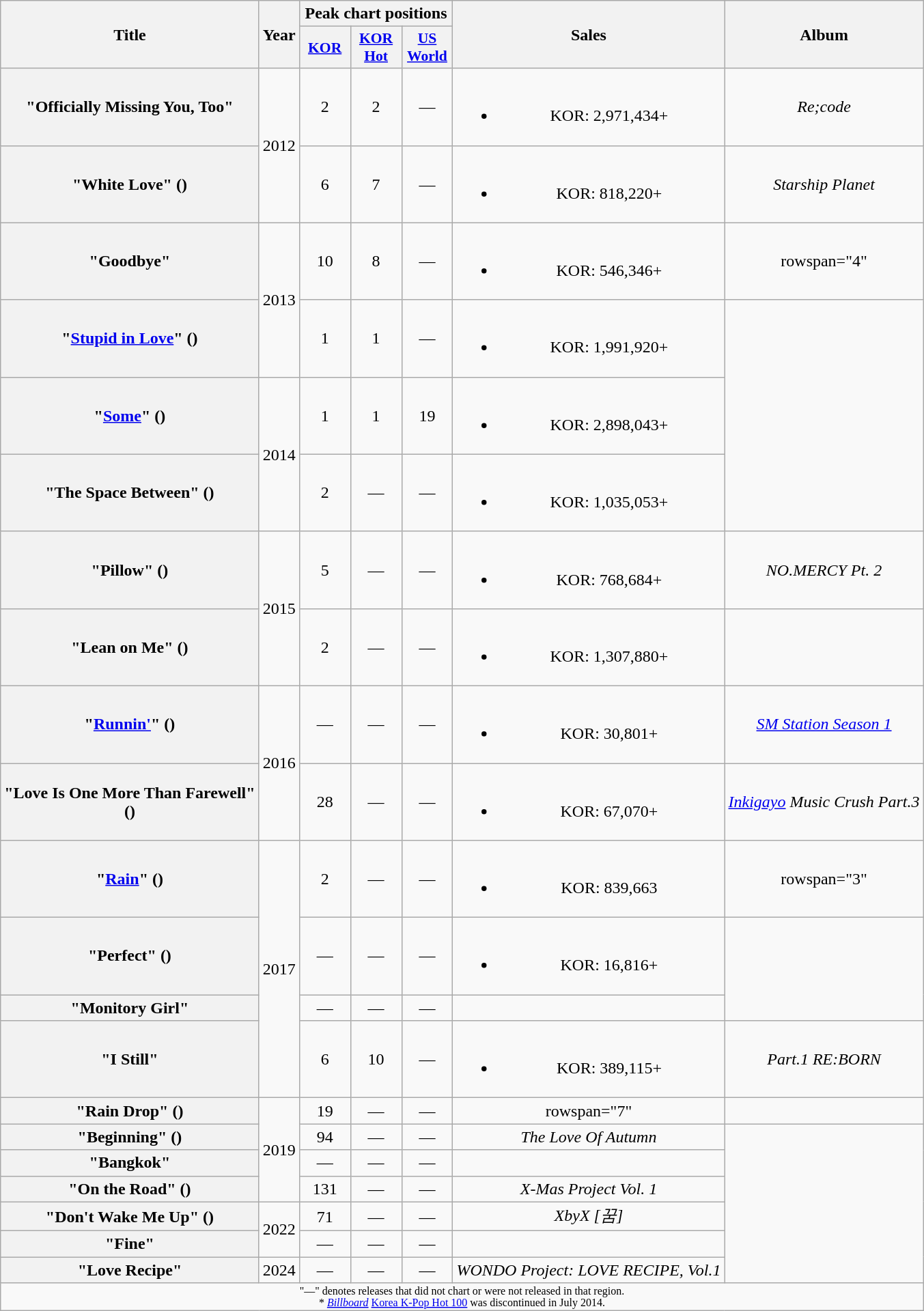<table class="wikitable plainrowheaders" style="text-align:center">
<tr>
<th rowspan="2">Title</th>
<th rowspan="2">Year</th>
<th colspan="3">Peak chart positions</th>
<th rowspan="2">Sales</th>
<th rowspan="2">Album</th>
</tr>
<tr>
<th style="width:3em;font-size:90%"><a href='#'>KOR</a><br></th>
<th style="width:3em;font-size:90%"><a href='#'>KOR<br>Hot</a><br></th>
<th style="width:3em;font-size:90%"><a href='#'>US<br>World</a><br></th>
</tr>
<tr>
<th scope="row">"Officially Missing You, Too"<br></th>
<td rowspan="2">2012</td>
<td>2</td>
<td>2</td>
<td>—</td>
<td><br><ul><li>KOR: 2,971,434+</li></ul></td>
<td><em>Re;code</em></td>
</tr>
<tr>
<th scope="row">"White Love" ()<br></th>
<td>6</td>
<td>7</td>
<td>—</td>
<td><br><ul><li>KOR: 818,220+</li></ul></td>
<td><em>Starship Planet</em></td>
</tr>
<tr>
<th scope="row">"Goodbye"<br></th>
<td rowspan="2">2013</td>
<td>10</td>
<td>8</td>
<td>—</td>
<td><br><ul><li>KOR: 546,346+</li></ul></td>
<td>rowspan="4" </td>
</tr>
<tr>
<th scope="row">"<a href='#'>Stupid in Love</a>" ()<br></th>
<td>1</td>
<td>1</td>
<td>—</td>
<td><br><ul><li>KOR: 1,991,920+</li></ul></td>
</tr>
<tr>
<th scope="row">"<a href='#'>Some</a>" ()<br></th>
<td rowspan="2">2014</td>
<td>1</td>
<td>1</td>
<td>19</td>
<td><br><ul><li>KOR: 2,898,043+</li></ul></td>
</tr>
<tr>
<th scope="row">"The Space Between" ()<br></th>
<td>2</td>
<td>—</td>
<td>—</td>
<td><br><ul><li>KOR: 1,035,053+</li></ul></td>
</tr>
<tr>
<th scope="row">"Pillow" ()<br></th>
<td rowspan="2">2015</td>
<td>5</td>
<td>—</td>
<td>—</td>
<td><br><ul><li>KOR: 768,684+</li></ul></td>
<td><em>NO.MERCY Pt. 2</em></td>
</tr>
<tr>
<th scope="row">"Lean on Me" ()<br></th>
<td>2</td>
<td>—</td>
<td>—</td>
<td><br><ul><li>KOR: 1,307,880+</li></ul></td>
<td></td>
</tr>
<tr>
<th scope="row">"<a href='#'>Runnin'</a>" ()<br></th>
<td rowspan="2">2016</td>
<td>—</td>
<td>—</td>
<td>—</td>
<td><br><ul><li>KOR: 30,801+</li></ul></td>
<td><em><a href='#'>SM Station Season 1</a></em></td>
</tr>
<tr>
<th scope="row">"Love Is One More Than Farewell" <br>()<br></th>
<td>28</td>
<td>—</td>
<td>—</td>
<td><br><ul><li>KOR: 67,070+</li></ul></td>
<td><em><a href='#'>Inkigayo</a> Music Crush Part.3</em></td>
</tr>
<tr>
<th scope="row">"<a href='#'>Rain</a>" ()<br></th>
<td rowspan="4">2017</td>
<td>2</td>
<td>—</td>
<td>—</td>
<td><br><ul><li>KOR: 839,663</li></ul></td>
<td>rowspan="3" </td>
</tr>
<tr>
<th scope="row">"Perfect" ()<br></th>
<td>—</td>
<td>—</td>
<td>—</td>
<td><br><ul><li>KOR: 16,816+</li></ul></td>
</tr>
<tr>
<th scope="row">"Monitory Girl"<br></th>
<td>—</td>
<td>—</td>
<td>—</td>
<td></td>
</tr>
<tr>
<th scope="row">"I Still"<br></th>
<td>6</td>
<td>10</td>
<td>—</td>
<td><br><ul><li>KOR: 389,115+ </li></ul></td>
<td><em>Part.1 RE:BORN</em></td>
</tr>
<tr>
<th scope="row">"Rain Drop" ()<br></th>
<td rowspan="4">2019</td>
<td>19</td>
<td>—</td>
<td>—</td>
<td>rowspan="7" </td>
<td></td>
</tr>
<tr>
<th scope="row">"Beginning" ()<br> </th>
<td>94</td>
<td>—</td>
<td>—</td>
<td><em>The Love Of Autumn</em></td>
</tr>
<tr>
<th scope="row">"Bangkok" <br> </th>
<td>—</td>
<td>—</td>
<td>—</td>
<td></td>
</tr>
<tr>
<th scope="row">"On the Road" ()<br> </th>
<td>131</td>
<td>—</td>
<td>—</td>
<td><em>X-Mas Project Vol. 1</em></td>
</tr>
<tr>
<th scope="row">"Don't Wake Me Up" ()<br> </th>
<td rowspan="2">2022</td>
<td>71</td>
<td>—</td>
<td>—</td>
<td><em>XbyX [꿈]</em></td>
</tr>
<tr>
<th scope="row">"Fine" <br> </th>
<td>—</td>
<td>—</td>
<td>—</td>
<td></td>
</tr>
<tr>
<th scope="row">"Love Recipe" <br> </th>
<td>2024</td>
<td>—</td>
<td>—</td>
<td>—</td>
<td><em>WONDO Project: LOVE RECIPE, Vol.1</em></td>
</tr>
<tr>
<td colspan="7" style="font-size:8pt">"—" denotes releases that did not chart or were not released in that region.<br>* <em><a href='#'>Billboard</a></em> <a href='#'>Korea K-Pop Hot 100</a> was discontinued in July 2014.</td>
</tr>
</table>
